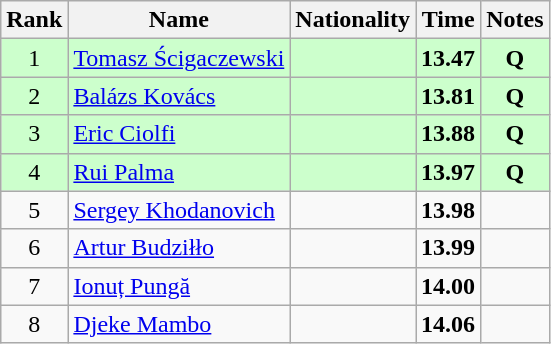<table class="wikitable sortable" style="text-align:center">
<tr>
<th>Rank</th>
<th>Name</th>
<th>Nationality</th>
<th>Time</th>
<th>Notes</th>
</tr>
<tr bgcolor=ccffcc>
<td>1</td>
<td align=left><a href='#'>Tomasz Ścigaczewski</a></td>
<td align=left></td>
<td><strong>13.47</strong></td>
<td><strong>Q</strong></td>
</tr>
<tr bgcolor=ccffcc>
<td>2</td>
<td align=left><a href='#'>Balázs Kovács</a></td>
<td align=left></td>
<td><strong>13.81</strong></td>
<td><strong>Q</strong></td>
</tr>
<tr bgcolor=ccffcc>
<td>3</td>
<td align=left><a href='#'>Eric Ciolfi</a></td>
<td align=left></td>
<td><strong>13.88</strong></td>
<td><strong>Q</strong></td>
</tr>
<tr bgcolor=ccffcc>
<td>4</td>
<td align=left><a href='#'>Rui Palma</a></td>
<td align=left></td>
<td><strong>13.97</strong></td>
<td><strong>Q</strong></td>
</tr>
<tr>
<td>5</td>
<td align=left><a href='#'>Sergey Khodanovich</a></td>
<td align=left></td>
<td><strong>13.98</strong></td>
<td></td>
</tr>
<tr>
<td>6</td>
<td align=left><a href='#'>Artur Budziłło</a></td>
<td align=left></td>
<td><strong>13.99</strong></td>
<td></td>
</tr>
<tr>
<td>7</td>
<td align=left><a href='#'>Ionuț Pungă</a></td>
<td align=left></td>
<td><strong>14.00</strong></td>
<td></td>
</tr>
<tr>
<td>8</td>
<td align=left><a href='#'>Djeke Mambo</a></td>
<td align=left></td>
<td><strong>14.06</strong></td>
<td></td>
</tr>
</table>
